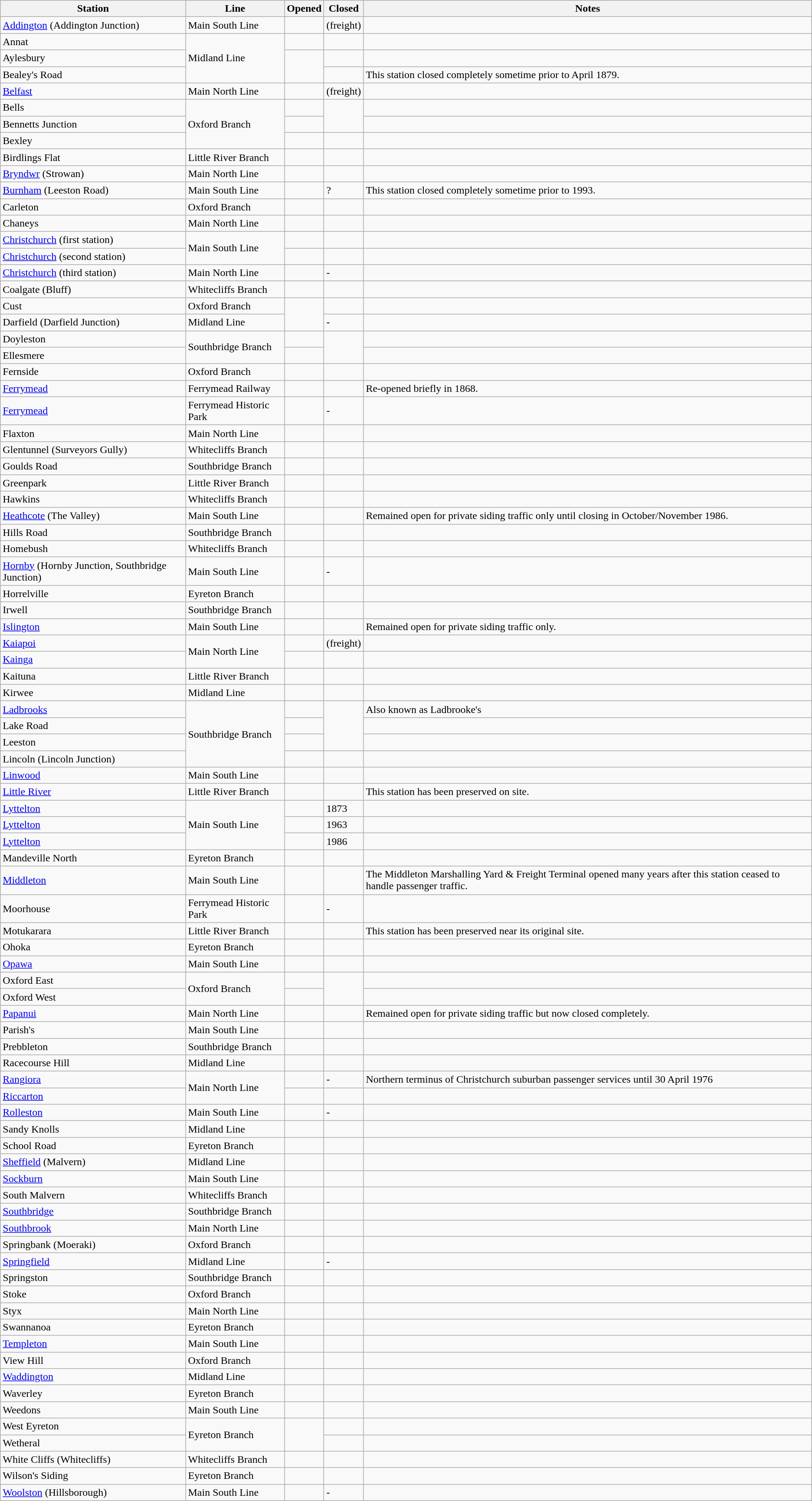<table class="wikitable sortable">
<tr>
<th>Station</th>
<th>Line</th>
<th>Opened</th>
<th>Closed</th>
<th class="unsortable">Notes</th>
</tr>
<tr>
<td><a href='#'>Addington</a> (Addington Junction)</td>
<td>Main South Line</td>
<td></td>
<td> (freight)</td>
<td></td>
</tr>
<tr>
<td>Annat</td>
<td rowspan="3">Midland Line</td>
<td></td>
<td></td>
<td></td>
</tr>
<tr>
<td>Aylesbury</td>
<td rowspan="2"></td>
<td></td>
<td></td>
</tr>
<tr>
<td>Bealey's Road</td>
<td></td>
<td>This station closed completely sometime prior to April 1879.</td>
</tr>
<tr>
<td><a href='#'>Belfast</a></td>
<td>Main North Line</td>
<td></td>
<td> (freight)</td>
<td></td>
</tr>
<tr>
<td>Bells</td>
<td rowspan="3">Oxford Branch</td>
<td></td>
<td rowspan="2"></td>
<td></td>
</tr>
<tr>
<td>Bennetts Junction</td>
<td></td>
<td></td>
</tr>
<tr>
<td>Bexley</td>
<td></td>
<td></td>
<td></td>
</tr>
<tr>
<td>Birdlings Flat</td>
<td>Little River Branch</td>
<td></td>
<td></td>
<td></td>
</tr>
<tr>
<td><a href='#'>Bryndwr</a> (Strowan)</td>
<td>Main North Line</td>
<td></td>
<td></td>
<td></td>
</tr>
<tr>
<td><a href='#'>Burnham</a> (Leeston Road)</td>
<td>Main South Line</td>
<td></td>
<td>?</td>
<td>This station closed completely sometime prior to 1993.</td>
</tr>
<tr>
<td>Carleton</td>
<td>Oxford Branch</td>
<td></td>
<td></td>
<td></td>
</tr>
<tr>
<td>Chaneys</td>
<td>Main North Line</td>
<td></td>
<td></td>
<td></td>
</tr>
<tr>
<td><a href='#'>Christchurch</a> (first station)</td>
<td rowspan="2">Main South Line</td>
<td></td>
<td></td>
<td></td>
</tr>
<tr>
<td><a href='#'>Christchurch</a> (second station)</td>
<td></td>
<td></td>
<td></td>
</tr>
<tr>
<td><a href='#'>Christchurch</a> (third station)</td>
<td>Main North Line</td>
<td></td>
<td>-</td>
<td></td>
</tr>
<tr>
<td>Coalgate (Bluff)</td>
<td>Whitecliffs Branch</td>
<td></td>
<td></td>
<td></td>
</tr>
<tr>
<td>Cust</td>
<td>Oxford Branch</td>
<td rowspan="2"></td>
<td></td>
<td></td>
</tr>
<tr>
<td>Darfield (Darfield Junction)</td>
<td>Midland Line</td>
<td>-</td>
<td></td>
</tr>
<tr>
<td>Doyleston</td>
<td rowspan="2">Southbridge Branch</td>
<td></td>
<td rowspan="2"></td>
<td></td>
</tr>
<tr>
<td>Ellesmere</td>
<td></td>
<td></td>
</tr>
<tr>
<td>Fernside</td>
<td>Oxford Branch</td>
<td></td>
<td></td>
<td></td>
</tr>
<tr>
<td><a href='#'>Ferrymead</a></td>
<td>Ferrymead Railway</td>
<td></td>
<td></td>
<td>Re-opened briefly in 1868.</td>
</tr>
<tr>
<td><a href='#'>Ferrymead</a></td>
<td>Ferrymead Historic Park</td>
<td></td>
<td>-</td>
<td></td>
</tr>
<tr>
<td>Flaxton</td>
<td>Main North Line</td>
<td></td>
<td></td>
<td></td>
</tr>
<tr>
<td>Glentunnel (Surveyors Gully)</td>
<td>Whitecliffs Branch</td>
<td></td>
<td></td>
<td></td>
</tr>
<tr>
<td>Goulds Road</td>
<td>Southbridge Branch</td>
<td></td>
<td></td>
<td></td>
</tr>
<tr>
<td>Greenpark</td>
<td>Little River Branch</td>
<td></td>
<td></td>
<td></td>
</tr>
<tr>
<td>Hawkins</td>
<td>Whitecliffs Branch</td>
<td></td>
<td></td>
<td></td>
</tr>
<tr>
<td><a href='#'>Heathcote</a> (The Valley)</td>
<td>Main South Line</td>
<td></td>
<td></td>
<td>Remained open for private siding traffic only until closing in October/November 1986.</td>
</tr>
<tr>
<td>Hills Road</td>
<td>Southbridge Branch</td>
<td></td>
<td></td>
<td></td>
</tr>
<tr>
<td>Homebush</td>
<td>Whitecliffs Branch</td>
<td></td>
<td></td>
<td></td>
</tr>
<tr>
<td><a href='#'>Hornby</a> (Hornby Junction, Southbridge Junction)</td>
<td>Main South Line</td>
<td></td>
<td>-</td>
<td></td>
</tr>
<tr>
<td>Horrelville</td>
<td>Eyreton Branch</td>
<td></td>
<td></td>
<td></td>
</tr>
<tr>
<td>Irwell</td>
<td>Southbridge Branch</td>
<td></td>
<td></td>
<td></td>
</tr>
<tr>
<td><a href='#'>Islington</a></td>
<td>Main South Line</td>
<td></td>
<td></td>
<td>Remained open for private siding traffic only.</td>
</tr>
<tr>
<td><a href='#'>Kaiapoi</a></td>
<td rowspan="2">Main North Line</td>
<td></td>
<td> (freight)</td>
<td></td>
</tr>
<tr>
<td><a href='#'>Kainga</a></td>
<td></td>
<td></td>
<td></td>
</tr>
<tr>
<td>Kaituna</td>
<td>Little River Branch</td>
<td></td>
<td></td>
<td></td>
</tr>
<tr>
<td>Kirwee</td>
<td>Midland Line</td>
<td></td>
<td></td>
<td></td>
</tr>
<tr>
<td><a href='#'>Ladbrooks</a></td>
<td rowspan="4">Southbridge Branch</td>
<td></td>
<td rowspan="3"></td>
<td>Also known as Ladbrooke's</td>
</tr>
<tr>
<td>Lake Road</td>
<td></td>
<td></td>
</tr>
<tr>
<td>Leeston</td>
<td></td>
<td></td>
</tr>
<tr>
<td>Lincoln (Lincoln Junction)</td>
<td></td>
<td></td>
<td></td>
</tr>
<tr>
<td><a href='#'>Linwood</a></td>
<td>Main South Line</td>
<td></td>
<td></td>
<td></td>
</tr>
<tr>
<td><a href='#'>Little River</a></td>
<td>Little River Branch</td>
<td></td>
<td></td>
<td>This station has been preserved on site.</td>
</tr>
<tr>
<td><a href='#'>Lyttelton</a></td>
<td rowspan="3">Main South Line</td>
<td></td>
<td>1873</td>
<td></td>
</tr>
<tr>
<td><a href='#'>Lyttelton</a></td>
<td></td>
<td>1963</td>
<td></td>
</tr>
<tr>
<td><a href='#'>Lyttelton</a></td>
<td></td>
<td>1986</td>
<td></td>
</tr>
<tr>
<td>Mandeville North</td>
<td>Eyreton Branch</td>
<td></td>
<td></td>
<td></td>
</tr>
<tr>
<td><a href='#'>Middleton</a></td>
<td>Main South Line</td>
<td></td>
<td></td>
<td>The Middleton Marshalling Yard & Freight Terminal opened many years after this station ceased to handle passenger traffic.</td>
</tr>
<tr>
<td>Moorhouse</td>
<td>Ferrymead Historic Park</td>
<td></td>
<td>-</td>
<td></td>
</tr>
<tr>
<td>Motukarara</td>
<td>Little River Branch</td>
<td></td>
<td></td>
<td>This station has been preserved near its original site.</td>
</tr>
<tr>
<td>Ohoka</td>
<td>Eyreton Branch</td>
<td></td>
<td></td>
<td></td>
</tr>
<tr>
<td><a href='#'>Opawa</a></td>
<td>Main South Line</td>
<td></td>
<td></td>
<td></td>
</tr>
<tr>
<td>Oxford East</td>
<td rowspan="2">Oxford Branch</td>
<td></td>
<td rowspan="2"></td>
<td></td>
</tr>
<tr>
<td>Oxford West</td>
<td></td>
<td></td>
</tr>
<tr>
<td><a href='#'>Papanui</a></td>
<td>Main North Line</td>
<td></td>
<td></td>
<td>Remained open for private siding traffic but now closed completely.</td>
</tr>
<tr>
<td>Parish's</td>
<td>Main South Line</td>
<td></td>
<td></td>
<td></td>
</tr>
<tr>
<td>Prebbleton</td>
<td>Southbridge Branch</td>
<td></td>
<td></td>
<td></td>
</tr>
<tr>
<td>Racecourse Hill</td>
<td>Midland Line</td>
<td></td>
<td></td>
<td></td>
</tr>
<tr>
<td><a href='#'>Rangiora</a></td>
<td rowspan="2">Main North Line</td>
<td></td>
<td>-</td>
<td>Northern terminus of Christchurch suburban passenger services until 30 April 1976</td>
</tr>
<tr>
<td><a href='#'>Riccarton</a></td>
<td></td>
<td></td>
<td></td>
</tr>
<tr>
<td><a href='#'>Rolleston</a></td>
<td>Main South Line</td>
<td></td>
<td>-</td>
<td></td>
</tr>
<tr>
<td>Sandy Knolls</td>
<td>Midland Line</td>
<td></td>
<td></td>
<td></td>
</tr>
<tr>
<td>School Road</td>
<td>Eyreton Branch</td>
<td></td>
<td></td>
<td></td>
</tr>
<tr>
<td><a href='#'>Sheffield</a> (Malvern)</td>
<td>Midland Line</td>
<td></td>
<td></td>
<td></td>
</tr>
<tr>
<td><a href='#'>Sockburn</a></td>
<td>Main South Line</td>
<td></td>
<td></td>
<td></td>
</tr>
<tr>
<td>South Malvern</td>
<td>Whitecliffs Branch</td>
<td></td>
<td></td>
<td></td>
</tr>
<tr>
<td><a href='#'>Southbridge</a></td>
<td>Southbridge Branch</td>
<td></td>
<td></td>
<td></td>
</tr>
<tr>
<td><a href='#'>Southbrook</a></td>
<td>Main North Line</td>
<td></td>
<td></td>
<td></td>
</tr>
<tr>
<td>Springbank (Moeraki)</td>
<td>Oxford Branch</td>
<td></td>
<td></td>
<td></td>
</tr>
<tr>
<td><a href='#'>Springfield</a></td>
<td>Midland Line</td>
<td></td>
<td>-</td>
<td></td>
</tr>
<tr>
<td>Springston</td>
<td>Southbridge Branch</td>
<td></td>
<td></td>
<td></td>
</tr>
<tr>
<td>Stoke</td>
<td>Oxford Branch</td>
<td></td>
<td></td>
<td></td>
</tr>
<tr>
<td>Styx</td>
<td>Main North Line</td>
<td></td>
<td></td>
<td></td>
</tr>
<tr>
<td>Swannanoa</td>
<td>Eyreton Branch</td>
<td></td>
<td></td>
<td></td>
</tr>
<tr>
<td><a href='#'>Templeton</a></td>
<td>Main South Line</td>
<td></td>
<td></td>
<td></td>
</tr>
<tr>
<td>View Hill</td>
<td>Oxford Branch</td>
<td></td>
<td></td>
<td></td>
</tr>
<tr>
<td><a href='#'>Waddington</a></td>
<td>Midland Line</td>
<td></td>
<td></td>
<td></td>
</tr>
<tr>
<td>Waverley</td>
<td>Eyreton Branch</td>
<td></td>
<td></td>
</tr>
<tr>
<td>Weedons</td>
<td>Main South Line</td>
<td></td>
<td></td>
<td></td>
</tr>
<tr>
<td>West Eyreton</td>
<td rowspan="2">Eyreton Branch</td>
<td rowspan="2"></td>
<td></td>
<td></td>
</tr>
<tr>
<td>Wetheral</td>
<td></td>
<td></td>
</tr>
<tr>
<td>White Cliffs (Whitecliffs)</td>
<td>Whitecliffs Branch</td>
<td></td>
<td></td>
<td></td>
</tr>
<tr>
<td>Wilson's Siding</td>
<td>Eyreton Branch</td>
<td></td>
<td></td>
<td></td>
</tr>
<tr>
<td><a href='#'>Woolston</a> (Hillsborough)</td>
<td>Main South Line</td>
<td></td>
<td>-</td>
<td></td>
</tr>
</table>
